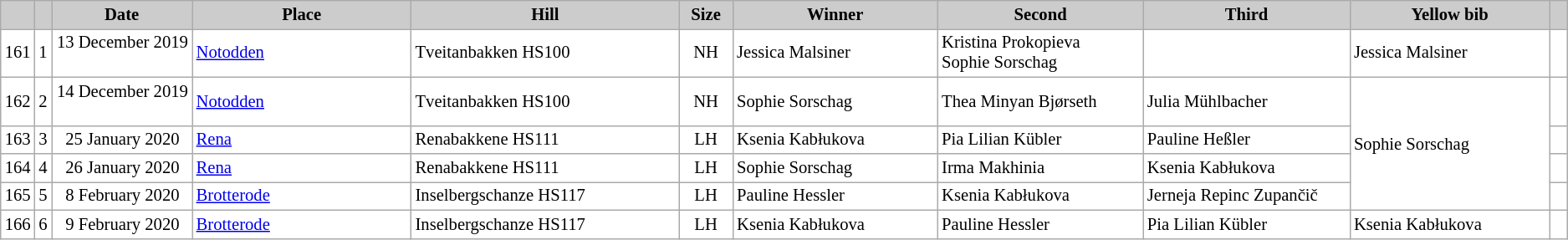<table class="wikitable plainrowheaders" style="background:#fff; font-size:86%; line-height:16px; border:grey solid 1px; border-collapse:collapse;">
<tr style="background:#ccc; text-align:center;">
<th scope="col" style="background:#ccc; width=25 px;"></th>
<th scope="col" style="background:#ccc; width=30 px;"></th>
<th scope="col" style="background:#ccc; width:120px;">Date</th>
<th scope="col" style="background:#ccc; width:200px;">Place</th>
<th scope="col" style="background:#ccc; width:240px;">Hill</th>
<th scope="col" style="background:#ccc; width:40px;">Size</th>
<th scope="col" style="background:#ccc; width:185px;">Winner</th>
<th scope="col" style="background:#ccc; width:185px;">Second</th>
<th scope="col" style="background:#ccc; width:185px;">Third</th>
<th scope="col" style="background:#ccc; width:180px;">Yellow bib</th>
<th scope="col" style="background:#ccc; width:10px;"></th>
</tr>
<tr>
<td align=center>161</td>
<td align=center>1</td>
<td align=right>13 December 2019  </td>
<td> <a href='#'>Notodden</a></td>
<td>Tveitanbakken HS100</td>
<td align=center>NH</td>
<td> Jessica Malsiner</td>
<td> Kristina Prokopieva<br> Sophie Sorschag</td>
<td></td>
<td> Jessica Malsiner</td>
<td></td>
</tr>
<tr>
<td align=center>162</td>
<td align=center>2</td>
<td align=right>14 December 2019  </td>
<td> <a href='#'>Notodden</a></td>
<td>Tveitanbakken HS100</td>
<td align=center>NH</td>
<td> Sophie Sorschag</td>
<td> Thea Minyan Bjørseth</td>
<td> Julia Mühlbacher</td>
<td rowspan=4> Sophie Sorschag</td>
<td></td>
</tr>
<tr>
<td align=center>163</td>
<td align=center>3</td>
<td align=right>25 January 2020  </td>
<td> <a href='#'>Rena</a></td>
<td>Renabakkene HS111</td>
<td align=center>LH</td>
<td> Ksenia Kabłukova</td>
<td> Pia Lilian Kübler</td>
<td> Pauline Heßler</td>
<td></td>
</tr>
<tr>
<td align=center>164</td>
<td align=center>4</td>
<td align=right>26 January 2020  </td>
<td> <a href='#'>Rena</a></td>
<td>Renabakkene HS111</td>
<td align=center>LH</td>
<td> Sophie Sorschag</td>
<td> Irma Makhinia</td>
<td> Ksenia Kabłukova</td>
<td></td>
</tr>
<tr>
<td align=center>165</td>
<td align=center>5</td>
<td align=right>8 February 2020  </td>
<td> <a href='#'>Brotterode</a></td>
<td>Inselbergschanze HS117</td>
<td align=center>LH</td>
<td> Pauline Hessler</td>
<td> Ksenia Kabłukova</td>
<td> Jerneja Repinc Zupančič</td>
<td></td>
</tr>
<tr>
<td align=center>166</td>
<td align=center>6</td>
<td align=right>9 February 2020  </td>
<td> <a href='#'>Brotterode</a></td>
<td>Inselbergschanze HS117</td>
<td align=center>LH</td>
<td> Ksenia Kabłukova</td>
<td> Pauline Hessler</td>
<td>  Pia Lilian Kübler</td>
<td> Ksenia Kabłukova</td>
<td></td>
</tr>
</table>
